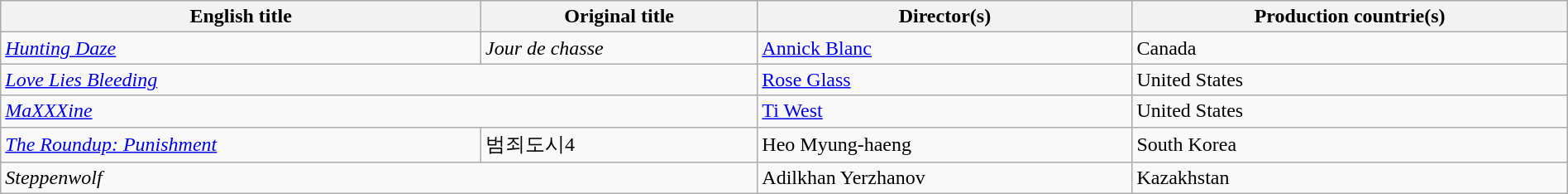<table class="sortable wikitable" style="width:100%; margin-bottom:4px" cellpadding="5">
<tr>
<th scope="col">English title</th>
<th scope="col">Original title</th>
<th scope="col">Director(s)</th>
<th scope="col">Production countrie(s)</th>
</tr>
<tr>
<td><em><a href='#'>Hunting Daze</a></em></td>
<td><em>Jour de chasse</em></td>
<td><a href='#'>Annick Blanc</a></td>
<td>Canada</td>
</tr>
<tr>
<td colspan=2><em><a href='#'>Love Lies Bleeding</a></em></td>
<td><a href='#'>Rose Glass</a></td>
<td>United States</td>
</tr>
<tr>
<td colspan=2><em><a href='#'>MaXXXine</a></em></td>
<td><a href='#'>Ti West</a></td>
<td>United States</td>
</tr>
<tr>
<td><em><a href='#'>The Roundup: Punishment</a></em></td>
<td>범죄도시4</td>
<td>Heo Myung-haeng</td>
<td>South Korea</td>
</tr>
<tr>
<td colspan=2><em>Steppenwolf</em></td>
<td>Adilkhan Yerzhanov</td>
<td>Kazakhstan</td>
</tr>
</table>
